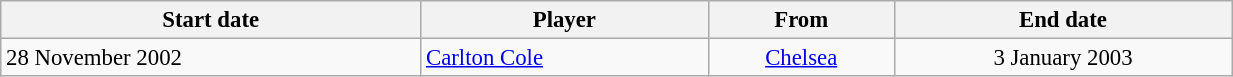<table class="wikitable" style="text-align:center; font-size:95%;width:65%; text-align:left">
<tr>
<th><strong>Start date</strong></th>
<th><strong>Player</strong></th>
<th><strong>From</strong></th>
<th><strong>End date</strong></th>
</tr>
<tr --->
<td>28 November 2002</td>
<td> <a href='#'>Carlton Cole</a></td>
<td align="center"><a href='#'>Chelsea</a></td>
<td align="center">3 January 2003</td>
</tr>
</table>
